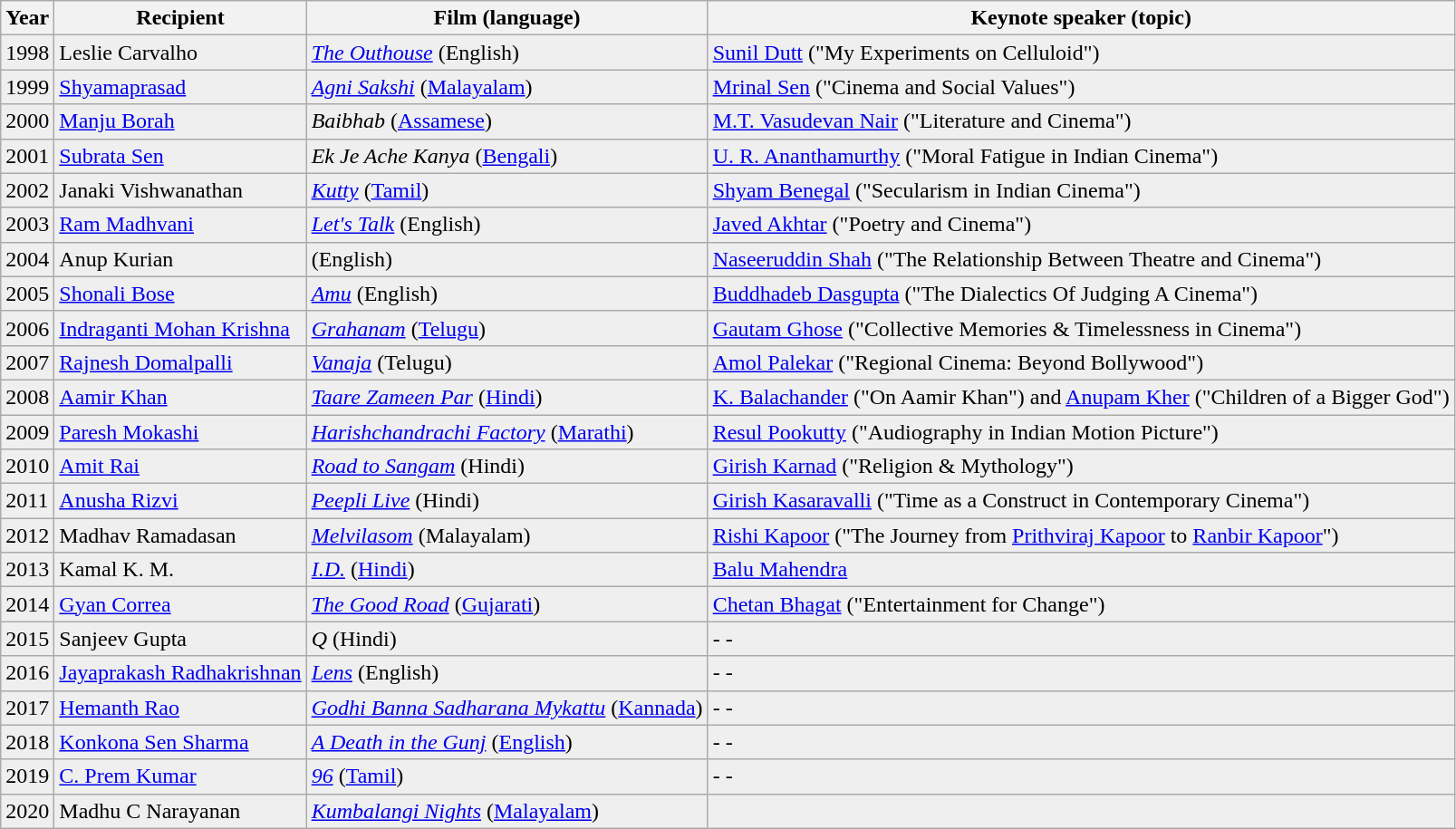<table class="wikitable">
<tr>
<th>Year</th>
<th>Recipient</th>
<th>Film (language)</th>
<th>Keynote speaker (topic)</th>
</tr>
<tr style="background:#efefef;">
<td>1998</td>
<td>Leslie Carvalho<br></td>
<td><em><a href='#'>The Outhouse</a></em> (English)</td>
<td><a href='#'>Sunil Dutt</a> ("My Experiments on Celluloid")</td>
</tr>
<tr style="background:#efefef;">
<td>1999</td>
<td><a href='#'>Shyamaprasad</a></td>
<td><em><a href='#'>Agni Sakshi</a></em> (<a href='#'>Malayalam</a>)</td>
<td><a href='#'>Mrinal Sen</a> ("Cinema and Social Values")</td>
</tr>
<tr style="background:#efefef;">
<td>2000</td>
<td><a href='#'>Manju Borah</a></td>
<td><em>Baibhab</em> (<a href='#'>Assamese</a>)</td>
<td><a href='#'>M.T. Vasudevan Nair</a> ("Literature and Cinema")</td>
</tr>
<tr style="background:#efefef;">
<td>2001</td>
<td><a href='#'>Subrata Sen</a></td>
<td><em>Ek Je Ache Kanya</em> (<a href='#'>Bengali</a>)</td>
<td><a href='#'>U. R. Ananthamurthy</a> ("Moral Fatigue in Indian Cinema")</td>
</tr>
<tr style="background:#efefef;">
<td>2002</td>
<td>Janaki Vishwanathan</td>
<td><em><a href='#'>Kutty</a></em> (<a href='#'>Tamil</a>)</td>
<td><a href='#'>Shyam Benegal</a> ("Secularism in Indian Cinema")</td>
</tr>
<tr style="background:#efefef;">
<td>2003</td>
<td><a href='#'>Ram Madhvani</a></td>
<td><em><a href='#'>Let's Talk</a></em> (English)</td>
<td><a href='#'>Javed Akhtar</a> ("Poetry and Cinema")</td>
</tr>
<tr style="background:#efefef;">
<td>2004</td>
<td>Anup Kurian</td>
<td><em></em> (English)</td>
<td><a href='#'>Naseeruddin Shah</a> ("The Relationship Between Theatre and Cinema")</td>
</tr>
<tr style="background:#efefef;">
<td>2005</td>
<td><a href='#'>Shonali Bose</a></td>
<td><em><a href='#'>Amu</a></em> (English)</td>
<td><a href='#'>Buddhadeb Dasgupta</a> ("The Dialectics Of Judging A Cinema")</td>
</tr>
<tr style="background:#efefef;">
<td>2006</td>
<td><a href='#'>Indraganti Mohan Krishna</a></td>
<td><em><a href='#'>Grahanam</a></em> (<a href='#'>Telugu</a>)</td>
<td><a href='#'>Gautam Ghose</a> ("Collective Memories & Timelessness in Cinema")</td>
</tr>
<tr style="background:#efefef;">
<td>2007</td>
<td><a href='#'>Rajnesh Domalpalli</a></td>
<td><em><a href='#'>Vanaja</a></em> (Telugu)</td>
<td><a href='#'>Amol Palekar</a> ("Regional Cinema: Beyond Bollywood")</td>
</tr>
<tr style="background:#efefef;">
<td>2008</td>
<td><a href='#'>Aamir Khan</a></td>
<td><em><a href='#'>Taare Zameen Par</a></em> (<a href='#'>Hindi</a>)</td>
<td><a href='#'>K. Balachander</a> ("On Aamir Khan") and <a href='#'>Anupam Kher</a> ("Children of a Bigger God")</td>
</tr>
<tr style="background:#efefef;">
<td>2009</td>
<td><a href='#'>Paresh Mokashi</a></td>
<td><em><a href='#'>Harishchandrachi Factory</a></em> (<a href='#'>Marathi</a>)</td>
<td><a href='#'>Resul Pookutty</a> ("Audiography in Indian Motion Picture")</td>
</tr>
<tr style="background:#efefef;">
<td>2010</td>
<td><a href='#'>Amit Rai</a></td>
<td><em><a href='#'>Road to Sangam</a></em> (Hindi)</td>
<td><a href='#'>Girish Karnad</a> ("Religion & Mythology")</td>
</tr>
<tr style="background:#efefef;">
<td>2011</td>
<td><a href='#'>Anusha Rizvi</a></td>
<td><em><a href='#'>Peepli Live</a></em> (Hindi)</td>
<td><a href='#'>Girish Kasaravalli</a> ("Time as a Construct in Contemporary Cinema")</td>
</tr>
<tr style="background:#efefef;">
<td>2012</td>
<td>Madhav Ramadasan</td>
<td><em><a href='#'>Melvilasom</a></em> (Malayalam)</td>
<td><a href='#'>Rishi Kapoor</a> ("The Journey from <a href='#'>Prithviraj Kapoor</a> to <a href='#'>Ranbir Kapoor</a>")</td>
</tr>
<tr style="background:#efefef;">
<td>2013</td>
<td>Kamal K. M.</td>
<td><em><a href='#'>I.D.</a></em> (<a href='#'>Hindi</a>)</td>
<td><a href='#'>Balu Mahendra</a></td>
</tr>
<tr style="background:#efefef;">
<td>2014</td>
<td><a href='#'>Gyan Correa</a></td>
<td><em><a href='#'>The Good Road</a></em> (<a href='#'>Gujarati</a>)</td>
<td><a href='#'>Chetan Bhagat</a> ("Entertainment for Change")</td>
</tr>
<tr style="background:#efefef;">
<td>2015</td>
<td>Sanjeev Gupta</td>
<td><em>Q</em> (Hindi)</td>
<td>- -</td>
</tr>
<tr style="background:#efefef;">
<td>2016</td>
<td><a href='#'>Jayaprakash Radhakrishnan</a></td>
<td><em><a href='#'>Lens</a></em> (English)</td>
<td>- -</td>
</tr>
<tr style="background:#efefef;">
<td>2017</td>
<td><a href='#'>Hemanth Rao</a></td>
<td><em><a href='#'>Godhi Banna Sadharana Mykattu</a></em> (<a href='#'>Kannada</a>)</td>
<td>- -</td>
</tr>
<tr style="background:#efefef;">
<td>2018</td>
<td><a href='#'>Konkona Sen Sharma</a></td>
<td><em><a href='#'>A Death in the Gunj</a></em> (<a href='#'>English</a>)</td>
<td>- -</td>
</tr>
<tr style="background:#efefef;">
<td>2019</td>
<td><a href='#'>C. Prem Kumar</a></td>
<td><em><a href='#'>96</a></em> (<a href='#'>Tamil</a>)</td>
<td>- -</td>
</tr>
<tr style="background:#efefef;">
<td>2020</td>
<td>Madhu C Narayanan</td>
<td><em><a href='#'>Kumbalangi Nights</a></em> (<a href='#'>Malayalam</a>)</td>
<td></td>
</tr>
</table>
